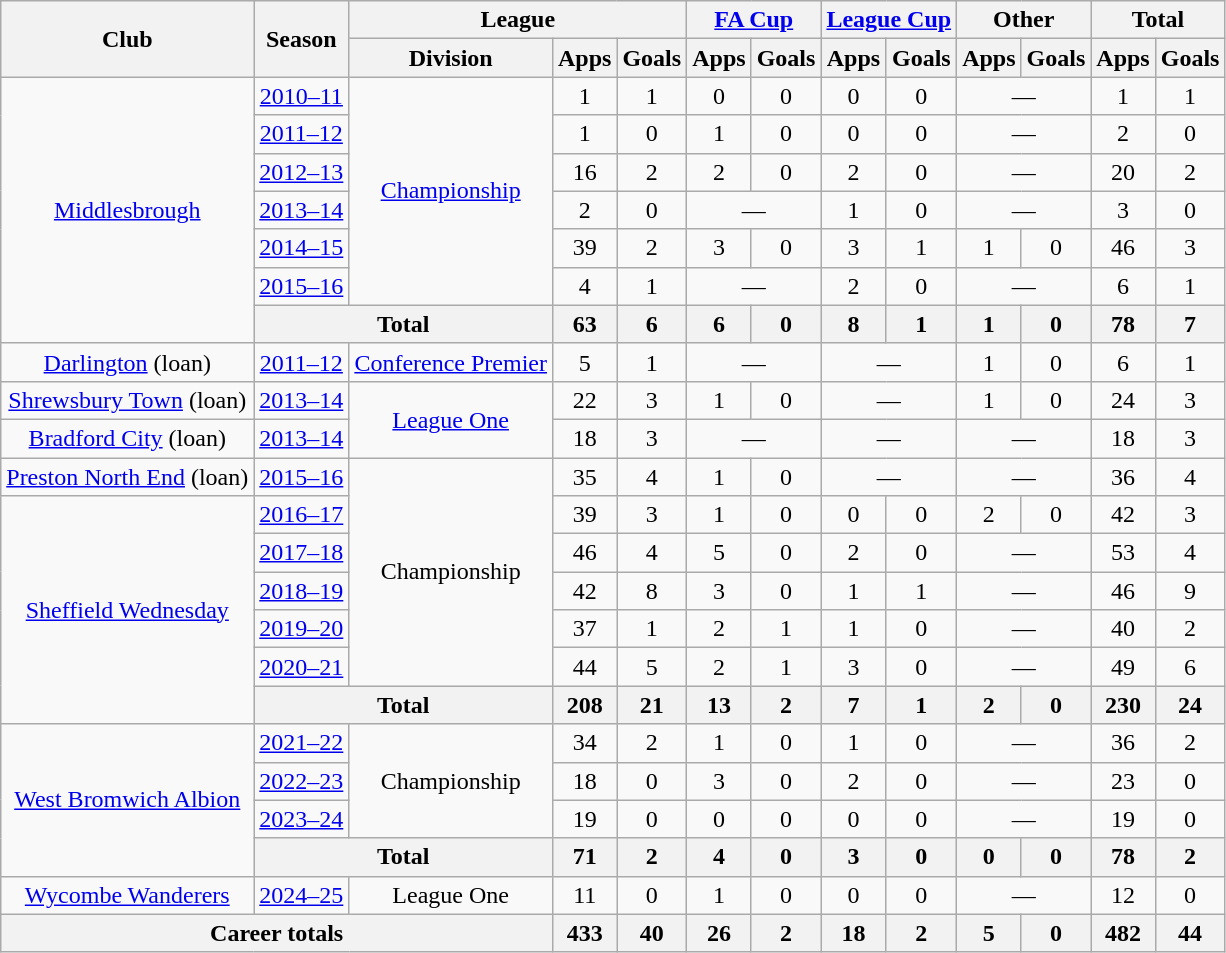<table class=wikitable style="text-align: center;">
<tr>
<th rowspan=2>Club</th>
<th rowspan=2>Season</th>
<th colspan=3>League</th>
<th colspan=2><a href='#'>FA Cup</a></th>
<th colspan=2><a href='#'>League Cup</a></th>
<th colspan=2>Other</th>
<th colspan=2>Total</th>
</tr>
<tr>
<th>Division</th>
<th>Apps</th>
<th>Goals</th>
<th>Apps</th>
<th>Goals</th>
<th>Apps</th>
<th>Goals</th>
<th>Apps</th>
<th>Goals</th>
<th>Apps</th>
<th>Goals</th>
</tr>
<tr>
<td rowspan="7"><a href='#'>Middlesbrough</a></td>
<td><a href='#'>2010–11</a></td>
<td rowspan="6"><a href='#'>Championship</a></td>
<td>1</td>
<td>1</td>
<td>0</td>
<td>0</td>
<td>0</td>
<td>0</td>
<td colspan="2">—</td>
<td>1</td>
<td>1</td>
</tr>
<tr>
<td><a href='#'>2011–12</a></td>
<td>1</td>
<td>0</td>
<td>1</td>
<td>0</td>
<td>0</td>
<td>0</td>
<td colspan="2">—</td>
<td>2</td>
<td>0</td>
</tr>
<tr>
<td><a href='#'>2012–13</a></td>
<td>16</td>
<td>2</td>
<td>2</td>
<td>0</td>
<td>2</td>
<td>0</td>
<td colspan="2">—</td>
<td>20</td>
<td>2</td>
</tr>
<tr>
<td><a href='#'>2013–14</a></td>
<td>2</td>
<td>0</td>
<td colspan="2">—</td>
<td>1</td>
<td>0</td>
<td colspan="2">—</td>
<td>3</td>
<td>0</td>
</tr>
<tr>
<td><a href='#'>2014–15</a></td>
<td>39</td>
<td>2</td>
<td>3</td>
<td>0</td>
<td>3</td>
<td>1</td>
<td>1</td>
<td>0</td>
<td>46</td>
<td>3</td>
</tr>
<tr>
<td><a href='#'>2015–16</a></td>
<td>4</td>
<td>1</td>
<td colspan="2">—</td>
<td>2</td>
<td>0</td>
<td colspan="2">—</td>
<td>6</td>
<td>1</td>
</tr>
<tr>
<th colspan=2>Total</th>
<th>63</th>
<th>6</th>
<th>6</th>
<th>0</th>
<th>8</th>
<th>1</th>
<th>1</th>
<th>0</th>
<th>78</th>
<th>7</th>
</tr>
<tr>
<td><a href='#'>Darlington</a> (loan)</td>
<td><a href='#'>2011–12</a></td>
<td><a href='#'>Conference Premier</a></td>
<td>5</td>
<td>1</td>
<td colspan="2">—</td>
<td colspan="2">—</td>
<td>1</td>
<td>0</td>
<td>6</td>
<td>1</td>
</tr>
<tr>
<td><a href='#'>Shrewsbury Town</a> (loan)</td>
<td><a href='#'>2013–14</a></td>
<td rowspan="2"><a href='#'>League One</a></td>
<td>22</td>
<td>3</td>
<td>1</td>
<td>0</td>
<td colspan="2">—</td>
<td>1</td>
<td>0</td>
<td>24</td>
<td>3</td>
</tr>
<tr>
<td><a href='#'>Bradford City</a> (loan)</td>
<td><a href='#'>2013–14</a></td>
<td>18</td>
<td>3</td>
<td colspan="2">—</td>
<td colspan="2">—</td>
<td colspan="2">—</td>
<td>18</td>
<td>3</td>
</tr>
<tr>
<td><a href='#'>Preston North End</a> (loan)</td>
<td><a href='#'>2015–16</a></td>
<td rowspan="6">Championship</td>
<td>35</td>
<td>4</td>
<td>1</td>
<td>0</td>
<td colspan="2">—</td>
<td colspan="2">—</td>
<td>36</td>
<td>4</td>
</tr>
<tr>
<td rowspan="6"><a href='#'>Sheffield Wednesday</a></td>
<td><a href='#'>2016–17</a></td>
<td>39</td>
<td>3</td>
<td>1</td>
<td>0</td>
<td>0</td>
<td>0</td>
<td>2</td>
<td>0</td>
<td>42</td>
<td>3</td>
</tr>
<tr>
<td><a href='#'>2017–18</a></td>
<td>46</td>
<td>4</td>
<td>5</td>
<td>0</td>
<td>2</td>
<td>0</td>
<td colspan="2">—</td>
<td>53</td>
<td>4</td>
</tr>
<tr>
<td><a href='#'>2018–19</a></td>
<td>42</td>
<td>8</td>
<td>3</td>
<td>0</td>
<td>1</td>
<td>1</td>
<td colspan="2">—</td>
<td>46</td>
<td>9</td>
</tr>
<tr>
<td><a href='#'>2019–20</a></td>
<td>37</td>
<td>1</td>
<td>2</td>
<td>1</td>
<td>1</td>
<td>0</td>
<td colspan="2">—</td>
<td>40</td>
<td>2</td>
</tr>
<tr>
<td><a href='#'>2020–21</a></td>
<td>44</td>
<td>5</td>
<td>2</td>
<td>1</td>
<td>3</td>
<td>0</td>
<td colspan="2">—</td>
<td>49</td>
<td>6</td>
</tr>
<tr>
<th colspan=2>Total</th>
<th>208</th>
<th>21</th>
<th>13</th>
<th>2</th>
<th>7</th>
<th>1</th>
<th>2</th>
<th>0</th>
<th>230</th>
<th>24</th>
</tr>
<tr>
<td rowspan="4"><a href='#'>West Bromwich Albion</a></td>
<td><a href='#'>2021–22</a></td>
<td rowspan="3">Championship</td>
<td>34</td>
<td>2</td>
<td>1</td>
<td>0</td>
<td>1</td>
<td>0</td>
<td colspan="2">—</td>
<td>36</td>
<td>2</td>
</tr>
<tr>
<td><a href='#'>2022–23</a></td>
<td>18</td>
<td>0</td>
<td>3</td>
<td>0</td>
<td>2</td>
<td>0</td>
<td colspan="2">—</td>
<td>23</td>
<td>0</td>
</tr>
<tr>
<td><a href='#'>2023–24</a></td>
<td>19</td>
<td>0</td>
<td>0</td>
<td>0</td>
<td>0</td>
<td>0</td>
<td colspan="2">—</td>
<td>19</td>
<td>0</td>
</tr>
<tr>
<th colspan=2>Total</th>
<th>71</th>
<th>2</th>
<th>4</th>
<th>0</th>
<th>3</th>
<th>0</th>
<th>0</th>
<th>0</th>
<th>78</th>
<th>2</th>
</tr>
<tr>
<td><a href='#'>Wycombe Wanderers</a></td>
<td><a href='#'>2024–25</a></td>
<td>League One</td>
<td>11</td>
<td>0</td>
<td>1</td>
<td>0</td>
<td>0</td>
<td>0</td>
<td colspan="2">—</td>
<td>12</td>
<td>0</td>
</tr>
<tr>
<th colspan="3">Career totals</th>
<th>433</th>
<th>40</th>
<th>26</th>
<th>2</th>
<th>18</th>
<th>2</th>
<th>5</th>
<th>0</th>
<th>482</th>
<th>44</th>
</tr>
</table>
